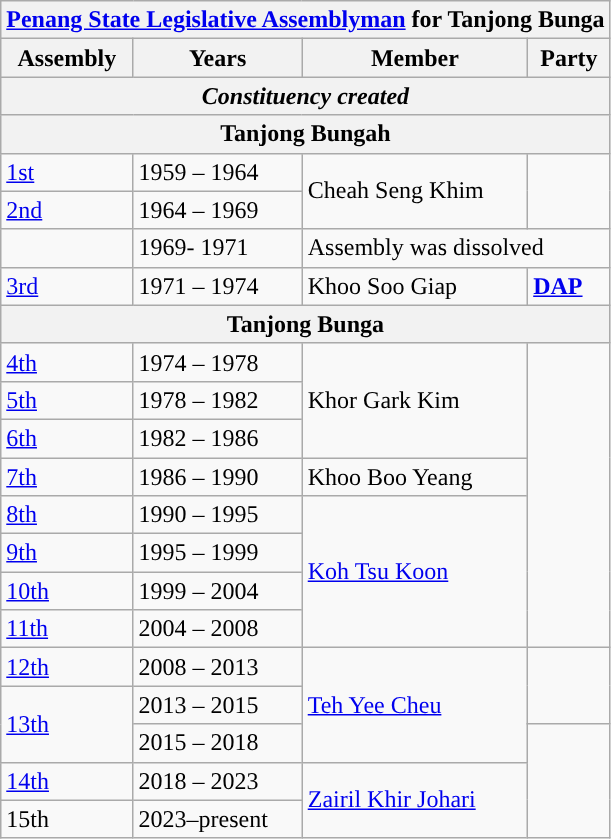<table class="wikitable">
<tr>
<th colspan="4"><a href='#'>Penang State Legislative Assemblyman</a> for Tanjong Bunga</th>
</tr>
<tr>
<th>Assembly</th>
<th>Years</th>
<th>Member</th>
<th>Party</th>
</tr>
<tr>
<th colspan="4" align="center"><em>Constituency created</em></th>
</tr>
<tr>
<th colspan="4">Tanjong Bungah</th>
</tr>
<tr>
<td><a href='#'>1st</a></td>
<td>1959 – 1964</td>
<td rowspan="2">Cheah Seng Khim</td>
<td rowspan="2"></td>
</tr>
<tr>
<td><a href='#'>2nd</a></td>
<td>1964 – 1969</td>
</tr>
<tr>
<td></td>
<td>1969- 1971</td>
<td colspan="2">Assembly was dissolved</td>
</tr>
<tr>
<td><a href='#'>3rd</a></td>
<td>1971 – 1974</td>
<td>Khoo Soo Giap</td>
<td><strong><a href='#'>DAP</a></strong></td>
</tr>
<tr>
<th colspan="4">Tanjong Bunga</th>
</tr>
<tr>
<td><a href='#'>4th</a></td>
<td>1974 – 1978</td>
<td rowspan="3">Khor Gark Kim</td>
<td rowspan="8"></td>
</tr>
<tr>
<td><a href='#'>5th</a></td>
<td>1978 – 1982</td>
</tr>
<tr>
<td><a href='#'>6th</a></td>
<td>1982 – 1986</td>
</tr>
<tr>
<td><a href='#'>7th</a></td>
<td>1986 – 1990</td>
<td>Khoo Boo Yeang</td>
</tr>
<tr>
<td><a href='#'>8th</a></td>
<td>1990 – 1995</td>
<td rowspan="4"><a href='#'>Koh Tsu Koon</a></td>
</tr>
<tr>
<td><a href='#'>9th</a></td>
<td>1995 – 1999</td>
</tr>
<tr>
<td><a href='#'>10th</a></td>
<td>1999 – 2004</td>
</tr>
<tr>
<td><a href='#'>11th</a></td>
<td>2004 – 2008</td>
</tr>
<tr>
<td><a href='#'>12th</a></td>
<td>2008 – 2013</td>
<td rowspan=3><a href='#'>Teh Yee Cheu</a></td>
<td rowspan="2"></td>
</tr>
<tr>
<td rowspan=2><a href='#'>13th</a></td>
<td>2013 – 2015</td>
</tr>
<tr>
<td>2015 – 2018</td>
<td rowspan=3></td>
</tr>
<tr>
<td><a href='#'>14th</a></td>
<td>2018 – 2023</td>
<td rowspan=2><a href='#'>Zairil Khir Johari</a></td>
</tr>
<tr>
<td>15th</td>
<td>2023–present</td>
</tr>
</table>
